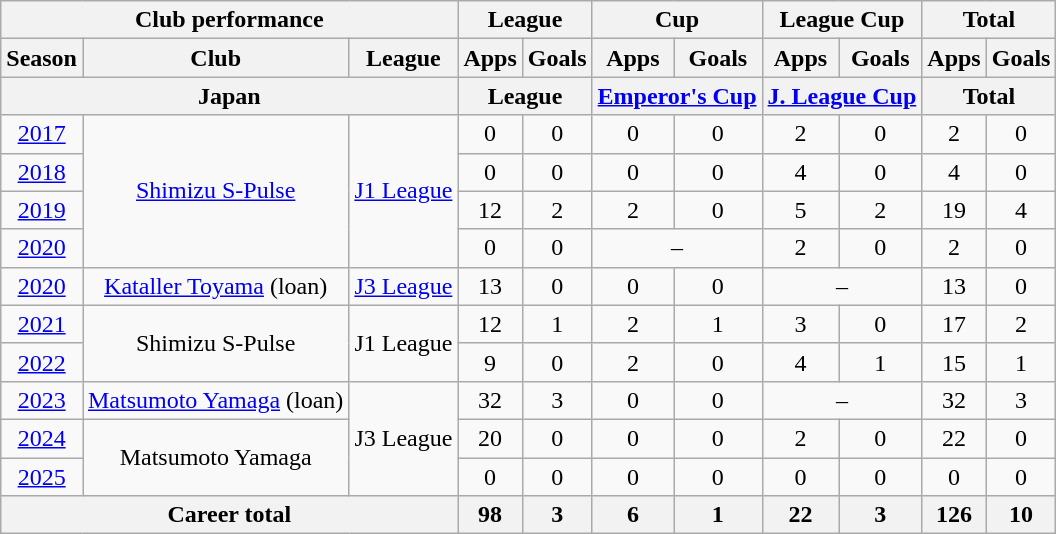<table class="wikitable" style="text-align:center;">
<tr>
<th colspan=3>Club performance</th>
<th colspan=2>League</th>
<th colspan=2>Cup</th>
<th colspan=2>League Cup</th>
<th colspan=2>Total</th>
</tr>
<tr>
<th>Season</th>
<th>Club</th>
<th>League</th>
<th>Apps</th>
<th>Goals</th>
<th>Apps</th>
<th>Goals</th>
<th>Apps</th>
<th>Goals</th>
<th>Apps</th>
<th>Goals</th>
</tr>
<tr>
<th colspan=3>Japan</th>
<th colspan=2>League</th>
<th colspan=2><a href='#'>Emperor's Cup</a></th>
<th colspan=2><a href='#'>J. League Cup</a></th>
<th colspan=2>Total</th>
</tr>
<tr>
<td><a href='#'>2017</a></td>
<td rowspan="4"><a href='#'>Shimizu S-Pulse</a></td>
<td rowspan="4"><a href='#'>J1 League</a></td>
<td>0</td>
<td>0</td>
<td>0</td>
<td>0</td>
<td>2</td>
<td>0</td>
<td>2</td>
<td>0</td>
</tr>
<tr>
<td><a href='#'>2018</a></td>
<td>0</td>
<td>0</td>
<td>0</td>
<td>0</td>
<td>4</td>
<td>0</td>
<td>4</td>
<td>0</td>
</tr>
<tr>
<td><a href='#'>2019</a></td>
<td>12</td>
<td>2</td>
<td>2</td>
<td>0</td>
<td>5</td>
<td>2</td>
<td>19</td>
<td>4</td>
</tr>
<tr>
<td><a href='#'>2020</a></td>
<td>0</td>
<td>0</td>
<td colspan="2">–</td>
<td>2</td>
<td>0</td>
<td>2</td>
<td>0</td>
</tr>
<tr>
<td><a href='#'>2020</a></td>
<td><a href='#'>Kataller Toyama</a> (loan)</td>
<td><a href='#'>J3 League</a></td>
<td>13</td>
<td>0</td>
<td>0</td>
<td>0</td>
<td colspan="2">–</td>
<td>13</td>
<td>0</td>
</tr>
<tr>
<td><a href='#'>2021</a></td>
<td rowspan="2">Shimizu S-Pulse</td>
<td rowspan="2">J1 League</td>
<td>12</td>
<td>1</td>
<td>2</td>
<td>1</td>
<td>3</td>
<td>0</td>
<td>17</td>
<td>2</td>
</tr>
<tr>
<td><a href='#'>2022</a></td>
<td>9</td>
<td>0</td>
<td>2</td>
<td>0</td>
<td>4</td>
<td>1</td>
<td>15</td>
<td>1</td>
</tr>
<tr>
<td><a href='#'>2023</a></td>
<td><a href='#'>Matsumoto Yamaga</a> (loan)</td>
<td rowspan="3">J3 League</td>
<td>32</td>
<td>3</td>
<td>0</td>
<td>0</td>
<td colspan="2">–</td>
<td>32</td>
<td>3</td>
</tr>
<tr>
<td><a href='#'>2024</a></td>
<td rowspan="2">Matsumoto Yamaga</td>
<td>20</td>
<td>0</td>
<td>0</td>
<td>0</td>
<td>2</td>
<td>0</td>
<td>22</td>
<td>0</td>
</tr>
<tr>
<td><a href='#'>2025</a></td>
<td>0</td>
<td>0</td>
<td>0</td>
<td>0</td>
<td>0</td>
<td>0</td>
<td>0</td>
<td>0</td>
</tr>
<tr>
<th colspan="3">Career total</th>
<th>98</th>
<th>3</th>
<th>6</th>
<th>1</th>
<th>22</th>
<th>3</th>
<th>126</th>
<th>10</th>
</tr>
</table>
